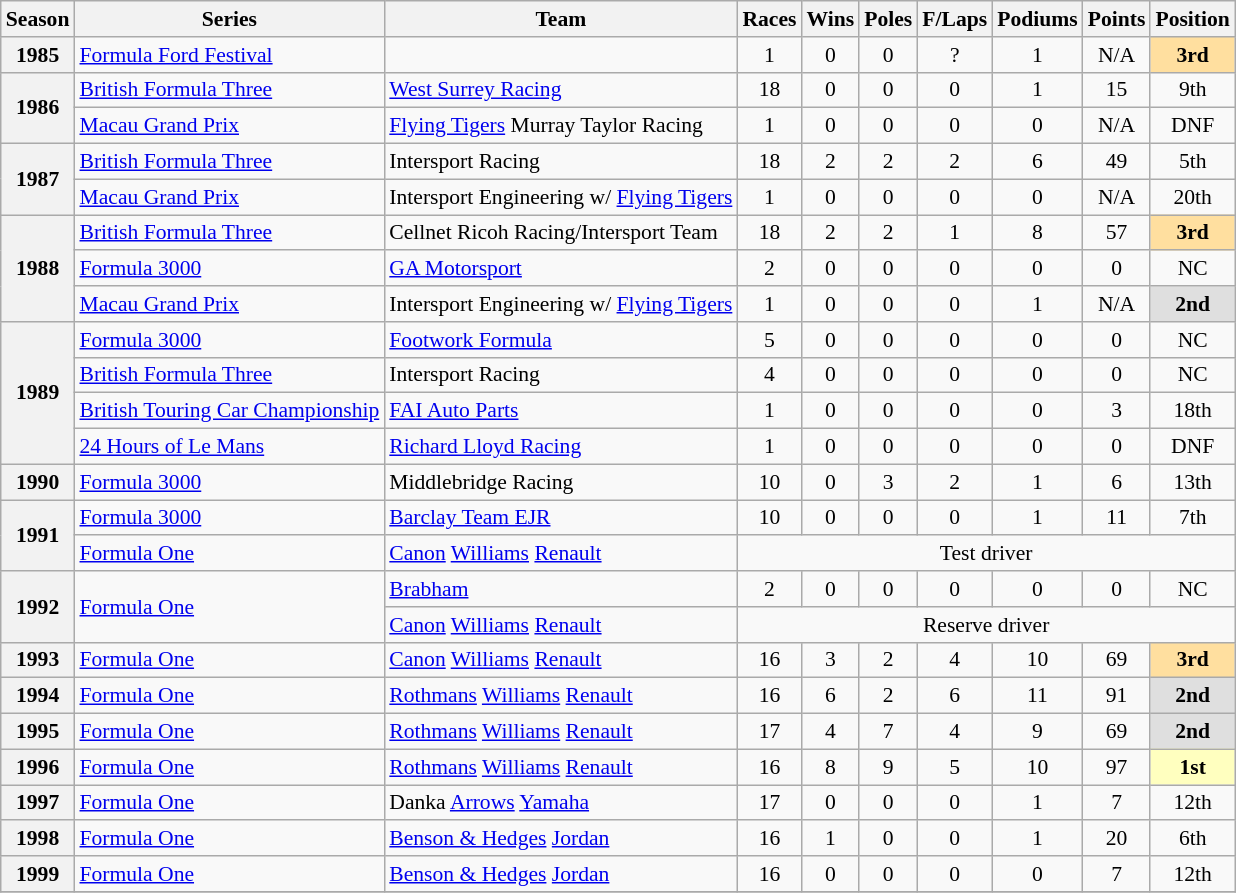<table class="wikitable" style="font-size: 90%; text-align:center">
<tr>
<th>Season</th>
<th>Series</th>
<th>Team</th>
<th>Races</th>
<th>Wins</th>
<th>Poles</th>
<th>F/Laps</th>
<th>Podiums</th>
<th>Points</th>
<th>Position</th>
</tr>
<tr>
<th>1985</th>
<td align=left><a href='#'>Formula Ford Festival</a></td>
<td align=left></td>
<td>1</td>
<td>0</td>
<td>0</td>
<td>?</td>
<td>1</td>
<td>N/A</td>
<td style="background:#FFDF9F"><strong>3rd</strong></td>
</tr>
<tr>
<th rowspan=2>1986</th>
<td align=left><a href='#'>British Formula Three</a></td>
<td align=left><a href='#'>West Surrey Racing</a></td>
<td>18</td>
<td>0</td>
<td>0</td>
<td>0</td>
<td>1</td>
<td>15</td>
<td>9th</td>
</tr>
<tr>
<td align=left><a href='#'>Macau Grand Prix</a></td>
<td align=left><a href='#'>Flying Tigers</a> Murray Taylor Racing</td>
<td>1</td>
<td>0</td>
<td>0</td>
<td>0</td>
<td>0</td>
<td>N/A</td>
<td>DNF</td>
</tr>
<tr>
<th rowspan=2>1987</th>
<td align=left><a href='#'>British Formula Three</a></td>
<td align=left>Intersport Racing</td>
<td>18</td>
<td>2</td>
<td>2</td>
<td>2</td>
<td>6</td>
<td>49</td>
<td>5th</td>
</tr>
<tr>
<td align=left><a href='#'>Macau Grand Prix</a></td>
<td align=left nowrap>Intersport Engineering w/ <a href='#'>Flying Tigers</a></td>
<td>1</td>
<td>0</td>
<td>0</td>
<td>0</td>
<td>0</td>
<td>N/A</td>
<td>20th</td>
</tr>
<tr>
<th rowspan=3>1988</th>
<td align=left><a href='#'>British Formula Three</a></td>
<td align=left>Cellnet Ricoh Racing/Intersport Team</td>
<td>18</td>
<td>2</td>
<td>2</td>
<td>1</td>
<td>8</td>
<td>57</td>
<td style="background:#FFDF9F"><strong>3rd</strong></td>
</tr>
<tr>
<td align=left><a href='#'>Formula 3000</a></td>
<td align=left><a href='#'>GA Motorsport</a></td>
<td>2</td>
<td>0</td>
<td>0</td>
<td>0</td>
<td>0</td>
<td>0</td>
<td>NC</td>
</tr>
<tr>
<td align=left><a href='#'>Macau Grand Prix</a></td>
<td align=left>Intersport Engineering w/ <a href='#'>Flying Tigers</a></td>
<td>1</td>
<td>0</td>
<td>0</td>
<td>0</td>
<td>1</td>
<td>N/A</td>
<td style="background:#DFDFDF"><strong>2nd</strong></td>
</tr>
<tr>
<th rowspan=4>1989</th>
<td align=left><a href='#'>Formula 3000</a></td>
<td align=left><a href='#'>Footwork Formula</a></td>
<td>5</td>
<td>0</td>
<td>0</td>
<td>0</td>
<td>0</td>
<td>0</td>
<td>NC</td>
</tr>
<tr>
<td align=left><a href='#'>British Formula Three</a></td>
<td align=left>Intersport Racing</td>
<td>4</td>
<td>0</td>
<td>0</td>
<td>0</td>
<td>0</td>
<td>0</td>
<td>NC</td>
</tr>
<tr>
<td align=left nowrap><a href='#'>British Touring Car Championship</a></td>
<td align=left><a href='#'>FAI Auto Parts</a></td>
<td>1</td>
<td>0</td>
<td>0</td>
<td>0</td>
<td>0</td>
<td>3</td>
<td>18th</td>
</tr>
<tr>
<td align=left><a href='#'>24 Hours of Le Mans</a></td>
<td align=left><a href='#'>Richard Lloyd Racing</a></td>
<td>1</td>
<td>0</td>
<td>0</td>
<td>0</td>
<td>0</td>
<td>0</td>
<td>DNF</td>
</tr>
<tr>
<th>1990</th>
<td align=left><a href='#'>Formula 3000</a></td>
<td align=left>Middlebridge Racing</td>
<td>10</td>
<td>0</td>
<td>3</td>
<td>2</td>
<td>1</td>
<td>6</td>
<td>13th</td>
</tr>
<tr>
<th rowspan=2>1991</th>
<td align=left><a href='#'>Formula 3000</a></td>
<td align=left><a href='#'>Barclay Team EJR</a></td>
<td>10</td>
<td>0</td>
<td>0</td>
<td>0</td>
<td>1</td>
<td>11</td>
<td>7th</td>
</tr>
<tr>
<td align=left><a href='#'>Formula One</a></td>
<td align=left><a href='#'>Canon</a> <a href='#'>Williams</a> <a href='#'>Renault</a></td>
<td colspan=7>Test driver</td>
</tr>
<tr>
<th rowspan=2>1992</th>
<td align=left rowspan=2><a href='#'>Formula One</a></td>
<td align=left><a href='#'>Brabham</a></td>
<td>2</td>
<td>0</td>
<td>0</td>
<td>0</td>
<td>0</td>
<td>0</td>
<td>NC</td>
</tr>
<tr>
<td align=left><a href='#'>Canon</a> <a href='#'>Williams</a> <a href='#'>Renault</a></td>
<td colspan=7>Reserve driver</td>
</tr>
<tr>
<th>1993</th>
<td align=left><a href='#'>Formula One</a></td>
<td align=left><a href='#'>Canon</a> <a href='#'>Williams</a> <a href='#'>Renault</a></td>
<td>16</td>
<td>3</td>
<td>2</td>
<td>4</td>
<td>10</td>
<td>69</td>
<td style="background:#FFDF9F"><strong>3rd</strong></td>
</tr>
<tr>
<th>1994</th>
<td align=left><a href='#'>Formula One</a></td>
<td align=left><a href='#'>Rothmans</a> <a href='#'>Williams</a> <a href='#'>Renault</a></td>
<td>16</td>
<td>6</td>
<td>2</td>
<td>6</td>
<td>11</td>
<td>91</td>
<td style="background:#DFDFDF"><strong>2nd</strong></td>
</tr>
<tr>
<th>1995</th>
<td align=left><a href='#'>Formula One</a></td>
<td align=left><a href='#'>Rothmans</a> <a href='#'>Williams</a> <a href='#'>Renault</a></td>
<td>17</td>
<td>4</td>
<td>7</td>
<td>4</td>
<td>9</td>
<td>69</td>
<td style="background:#DFDFDF"><strong>2nd</strong></td>
</tr>
<tr>
<th>1996</th>
<td align=left><a href='#'>Formula One</a></td>
<td align=left><a href='#'>Rothmans</a> <a href='#'>Williams</a> <a href='#'>Renault</a></td>
<td>16</td>
<td>8</td>
<td>9</td>
<td>5</td>
<td>10</td>
<td>97</td>
<td style="background:#FFFFBF"><strong>1st</strong></td>
</tr>
<tr>
<th>1997</th>
<td align=left><a href='#'>Formula One</a></td>
<td align=left>Danka <a href='#'>Arrows</a> <a href='#'>Yamaha</a></td>
<td>17</td>
<td>0</td>
<td>0</td>
<td>0</td>
<td>1</td>
<td>7</td>
<td>12th</td>
</tr>
<tr>
<th>1998</th>
<td align=left><a href='#'>Formula One</a></td>
<td align=left><a href='#'>Benson & Hedges</a> <a href='#'>Jordan</a></td>
<td>16</td>
<td>1</td>
<td>0</td>
<td>0</td>
<td>1</td>
<td>20</td>
<td>6th</td>
</tr>
<tr>
<th>1999</th>
<td align=left><a href='#'>Formula One</a></td>
<td align=left><a href='#'>Benson & Hedges</a> <a href='#'>Jordan</a></td>
<td>16</td>
<td>0</td>
<td>0</td>
<td>0</td>
<td>0</td>
<td>7</td>
<td>12th</td>
</tr>
<tr>
</tr>
</table>
